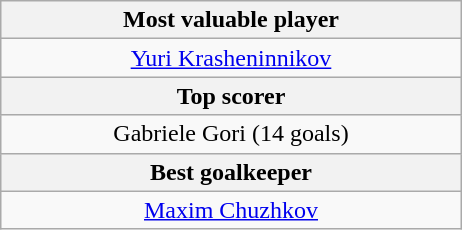<table class="wikitable" style="margin: 1em auto 1em auto;">
<tr>
<th width=300>Most valuable player</th>
</tr>
<tr>
<td style="text-align:center;"> <a href='#'>Yuri Krasheninnikov</a></td>
</tr>
<tr>
<th>Top scorer</th>
</tr>
<tr>
<td style="text-align:center;"> Gabriele Gori (14 goals)</td>
</tr>
<tr>
<th>Best goalkeeper</th>
</tr>
<tr>
<td style="text-align:center;"> <a href='#'>Maxim Chuzhkov</a></td>
</tr>
</table>
